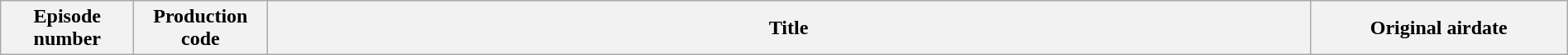<table class="wikitable plainrowheaders" style="width:100%; margin:auto; background:#FFFFFF;">
<tr>
<th width="100">Episode number</th>
<th width="100">Production code</th>
<th>Title</th>
<th width="200">Original airdate<br>



</th>
</tr>
</table>
